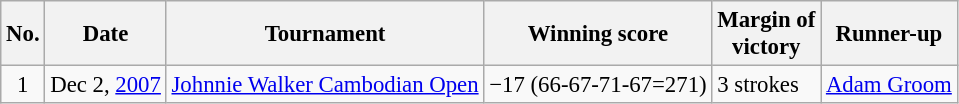<table class="wikitable" style="font-size:95%;">
<tr>
<th>No.</th>
<th>Date</th>
<th>Tournament</th>
<th>Winning score</th>
<th>Margin of<br>victory</th>
<th>Runner-up</th>
</tr>
<tr>
<td align=center>1</td>
<td align=right>Dec 2, <a href='#'>2007</a></td>
<td><a href='#'>Johnnie Walker Cambodian Open</a></td>
<td>−17 (66-67-71-67=271)</td>
<td>3 strokes</td>
<td> <a href='#'>Adam Groom</a></td>
</tr>
</table>
